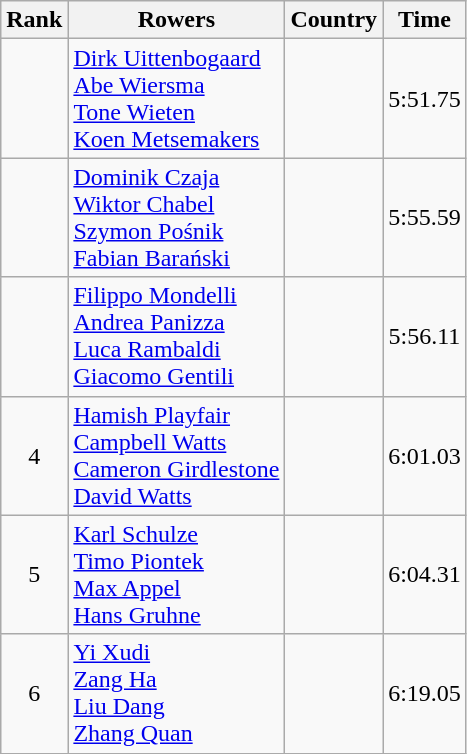<table class="wikitable" style="text-align:center">
<tr>
<th>Rank</th>
<th>Rowers</th>
<th>Country</th>
<th>Time</th>
</tr>
<tr>
<td></td>
<td align="left"><a href='#'>Dirk Uittenbogaard</a><br><a href='#'>Abe Wiersma</a><br><a href='#'>Tone Wieten</a><br><a href='#'>Koen Metsemakers</a></td>
<td align="left"></td>
<td>5:51.75</td>
</tr>
<tr>
<td></td>
<td align="left"><a href='#'>Dominik Czaja</a><br><a href='#'>Wiktor Chabel</a><br><a href='#'>Szymon Pośnik</a><br><a href='#'>Fabian Barański</a></td>
<td align="left"></td>
<td>5:55.59</td>
</tr>
<tr>
<td></td>
<td align="left"><a href='#'>Filippo Mondelli</a><br><a href='#'>Andrea Panizza</a><br><a href='#'>Luca Rambaldi</a><br><a href='#'>Giacomo Gentili</a></td>
<td align="left"></td>
<td>5:56.11</td>
</tr>
<tr>
<td>4</td>
<td align="left"><a href='#'>Hamish Playfair</a><br><a href='#'>Campbell Watts</a><br><a href='#'>Cameron Girdlestone</a><br><a href='#'>David Watts</a></td>
<td align="left"></td>
<td>6:01.03</td>
</tr>
<tr>
<td>5</td>
<td align="left"><a href='#'>Karl Schulze</a><br><a href='#'>Timo Piontek</a><br><a href='#'>Max Appel</a><br><a href='#'>Hans Gruhne</a></td>
<td align="left"></td>
<td>6:04.31</td>
</tr>
<tr>
<td>6</td>
<td align="left"><a href='#'>Yi Xudi</a><br><a href='#'>Zang Ha</a><br><a href='#'>Liu Dang</a><br><a href='#'>Zhang Quan</a></td>
<td align="left"></td>
<td>6:19.05</td>
</tr>
</table>
